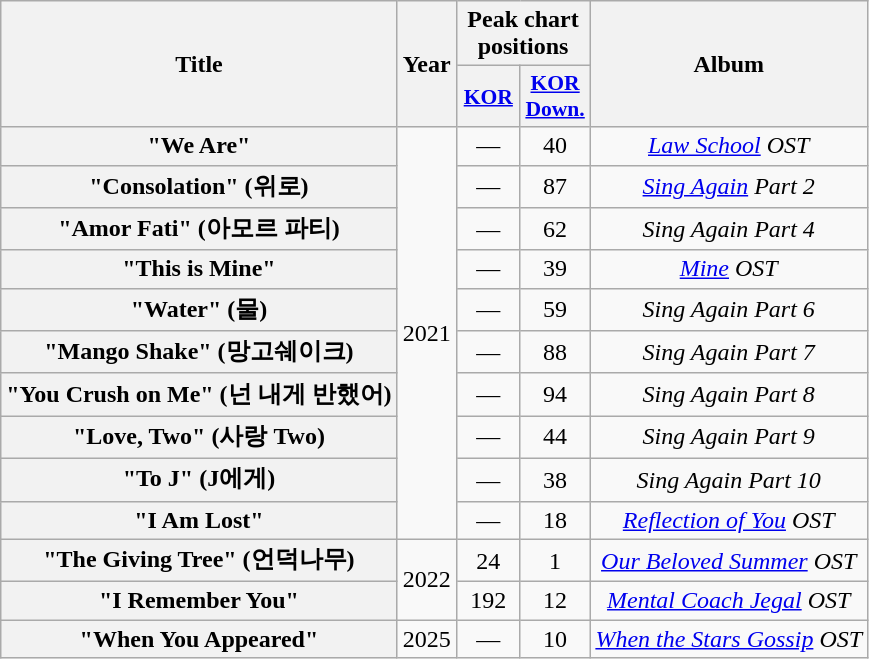<table class="wikitable plainrowheaders" style="text-align:center;">
<tr>
<th rowspan="2" scope="col">Title</th>
<th rowspan="2" scope="col">Year</th>
<th colspan="2">Peak chart positions</th>
<th rowspan="2" scope="col">Album</th>
</tr>
<tr>
<th scope="col" style="width:2.5em;font-size:90%;"><a href='#'>KOR</a><br></th>
<th scope="col" style="width:2.5em;font-size:90%;"><a href='#'>KOR<br>Down.</a><br></th>
</tr>
<tr>
<th scope="row">"We Are"</th>
<td rowspan="10">2021</td>
<td>—</td>
<td>40</td>
<td><em><a href='#'>Law School</a> OST</em></td>
</tr>
<tr>
<th scope="row">"Consolation" (위로) </th>
<td>—</td>
<td>87</td>
<td><em><a href='#'>Sing Again</a> Part 2</em></td>
</tr>
<tr>
<th scope="row">"Amor Fati" (아모르 파티)</th>
<td>—</td>
<td>62</td>
<td><em>Sing Again Part 4</em></td>
</tr>
<tr>
<th scope="row">"This is Mine"</th>
<td>—</td>
<td>39</td>
<td><em><a href='#'>Mine</a> OST</em></td>
</tr>
<tr>
<th scope="row">"Water" (물) </th>
<td>—</td>
<td>59</td>
<td><em>Sing Again Part 6</em></td>
</tr>
<tr>
<th scope="row">"Mango Shake" (망고쉐이크)</th>
<td>—</td>
<td>88</td>
<td><em>Sing Again Part 7</em></td>
</tr>
<tr>
<th scope="row">"You Crush on Me" (넌 내게 반했어) </th>
<td>—</td>
<td>94</td>
<td><em>Sing Again Part 8</em></td>
</tr>
<tr>
<th scope="row">"Love, Two" (사랑 Two)</th>
<td>—</td>
<td>44</td>
<td><em>Sing Again Part 9</em></td>
</tr>
<tr>
<th scope="row">"To J" (J에게) </th>
<td>—</td>
<td>38</td>
<td><em>Sing Again Part 10</em></td>
</tr>
<tr>
<th scope="row">"I Am Lost"</th>
<td>—</td>
<td>18</td>
<td><em><a href='#'>Reflection of You</a> OST</em></td>
</tr>
<tr>
<th scope="row">"The Giving Tree" (언덕나무)</th>
<td rowspan="2">2022</td>
<td>24</td>
<td>1</td>
<td><em><a href='#'>Our Beloved Summer</a> OST</em></td>
</tr>
<tr>
<th scope="row">"I Remember You"</th>
<td>192</td>
<td>12</td>
<td><em><a href='#'>Mental Coach Jegal</a> OST</em></td>
</tr>
<tr>
<th scope="row">"When You Appeared"</th>
<td>2025</td>
<td>—</td>
<td>10</td>
<td><em><a href='#'>When the Stars Gossip</a> OST</em></td>
</tr>
</table>
